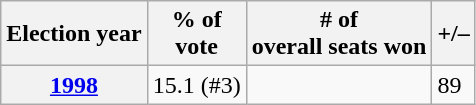<table class=wikitable>
<tr>
<th>Election year</th>
<th>% of<br>vote</th>
<th># of<br>overall seats won</th>
<th>+/–</th>
</tr>
<tr>
<th><a href='#'>1998</a></th>
<td>15.1 (#3)</td>
<td></td>
<td>89</td>
</tr>
</table>
